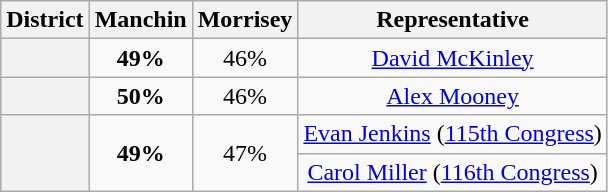<table class=wikitable>
<tr>
<th>District</th>
<th>Manchin</th>
<th>Morrisey</th>
<th>Representative</th>
</tr>
<tr align=center>
<th></th>
<td><strong>49%</strong></td>
<td>46%</td>
<td><a href='#'>David McKinley</a></td>
</tr>
<tr align=center>
<th></th>
<td><strong>50%</strong></td>
<td>46%</td>
<td><a href='#'>Alex Mooney</a></td>
</tr>
<tr align=center>
<th rowspan=2 ></th>
<td rowspan=2><strong>49%</strong></td>
<td rowspan=2>47%</td>
<td><a href='#'>Evan Jenkins</a> (<a href='#'>115th Congress</a>)</td>
</tr>
<tr align=center>
<td><a href='#'>Carol Miller</a> (<a href='#'>116th Congress</a>)</td>
</tr>
</table>
